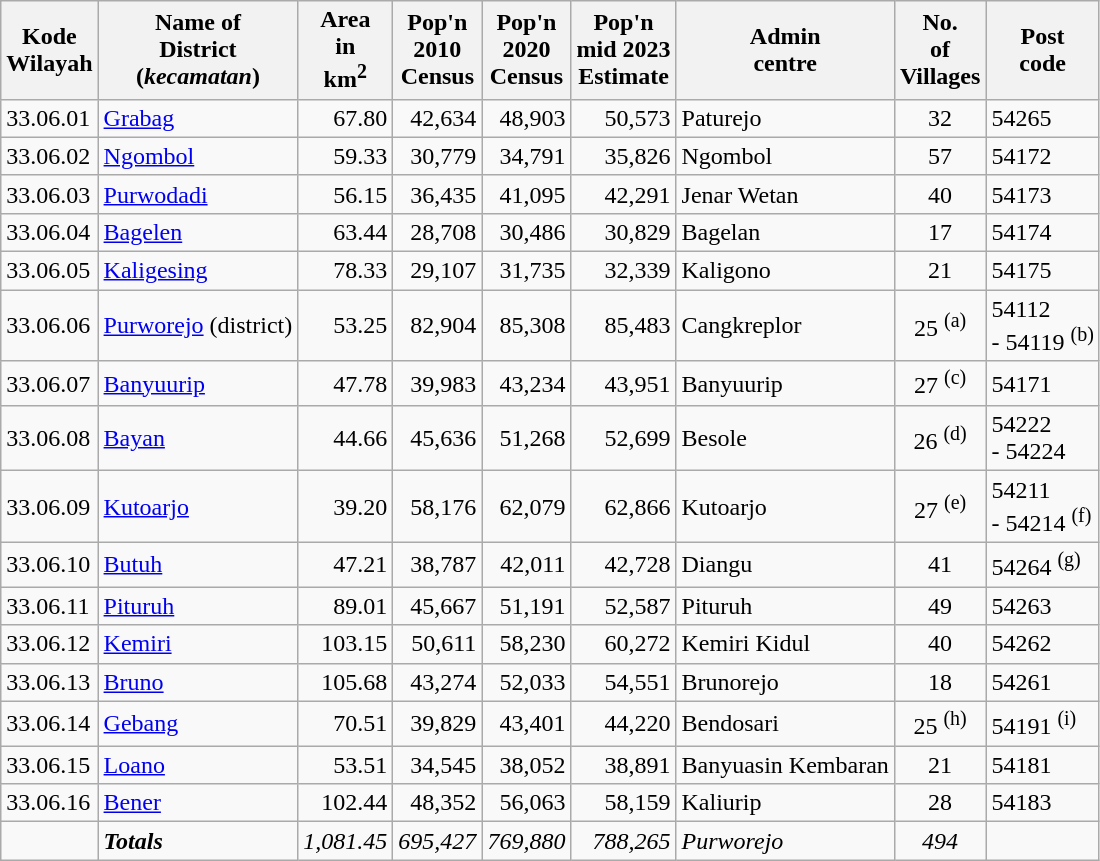<table class="wikitable">
<tr>
<th>Kode <br>Wilayah</th>
<th>Name of<br>District<br>(<em>kecamatan</em>)</th>
<th>Area <br>in<br> km<sup>2</sup></th>
<th>Pop'n <br>2010<br>Census</th>
<th>Pop'n <br>2020<br>Census</th>
<th>Pop'n <br>mid 2023<br>Estimate</th>
<th>Admin <br> centre</th>
<th>No.<br> of <br>Villages</th>
<th>Post<br>code</th>
</tr>
<tr>
<td>33.06.01</td>
<td><a href='#'>Grabag</a></td>
<td align="right">67.80</td>
<td align="right">42,634</td>
<td align="right">48,903</td>
<td align="right">50,573</td>
<td>Paturejo</td>
<td align="center">32</td>
<td>54265</td>
</tr>
<tr>
<td>33.06.02</td>
<td><a href='#'>Ngombol</a></td>
<td align="right">59.33</td>
<td align="right">30,779</td>
<td align="right">34,791</td>
<td align="right">35,826</td>
<td>Ngombol</td>
<td align="center">57</td>
<td>54172</td>
</tr>
<tr>
<td>33.06.03</td>
<td><a href='#'>Purwodadi</a></td>
<td align="right">56.15</td>
<td align="right">36,435</td>
<td align="right">41,095</td>
<td align="right">42,291</td>
<td>Jenar Wetan</td>
<td align="center">40</td>
<td>54173</td>
</tr>
<tr>
<td>33.06.04</td>
<td><a href='#'>Bagelen</a></td>
<td align="right">63.44</td>
<td align="right">28,708</td>
<td align="right">30,486</td>
<td align="right">30,829</td>
<td>Bagelan</td>
<td align="center">17</td>
<td>54174</td>
</tr>
<tr>
<td>33.06.05</td>
<td><a href='#'>Kaligesing</a></td>
<td align="right">78.33</td>
<td align="right">29,107</td>
<td align="right">31,735</td>
<td align="right">32,339</td>
<td>Kaligono</td>
<td align="center">21</td>
<td>54175</td>
</tr>
<tr>
<td>33.06.06</td>
<td><a href='#'>Purworejo</a> (district)</td>
<td align="right">53.25</td>
<td align="right">82,904</td>
<td align="right">85,308</td>
<td align="right">85,483</td>
<td>Cangkreplor</td>
<td align="center">25 <sup>(a)</sup></td>
<td>54112<br>- 54119 <sup>(b)</sup></td>
</tr>
<tr>
<td>33.06.07</td>
<td><a href='#'>Banyuurip</a></td>
<td align="right">47.78</td>
<td align="right">39,983</td>
<td align="right">43,234</td>
<td align="right">43,951</td>
<td>Banyuurip</td>
<td align="center">27 <sup>(c)</sup></td>
<td>54171</td>
</tr>
<tr>
<td>33.06.08</td>
<td><a href='#'>Bayan</a></td>
<td align="right">44.66</td>
<td align="right">45,636</td>
<td align="right">51,268</td>
<td align="right">52,699</td>
<td>Besole</td>
<td align="center">26 <sup>(d)</sup></td>
<td>54222<br>- 54224</td>
</tr>
<tr>
<td>33.06.09</td>
<td><a href='#'>Kutoarjo</a></td>
<td align="right">39.20</td>
<td align="right">58,176</td>
<td align="right">62,079</td>
<td align="right">62,866</td>
<td>Kutoarjo</td>
<td align="center">27 <sup>(e)</sup></td>
<td>54211<br>- 54214 <sup>(f)</sup></td>
</tr>
<tr>
<td>33.06.10</td>
<td><a href='#'>Butuh</a></td>
<td align="right">47.21</td>
<td align="right">38,787</td>
<td align="right">42,011</td>
<td align="right">42,728</td>
<td>Diangu</td>
<td align="center">41</td>
<td>54264 <sup>(g)</sup></td>
</tr>
<tr>
<td>33.06.11</td>
<td><a href='#'>Pituruh</a></td>
<td align="right">89.01</td>
<td align="right">45,667</td>
<td align="right">51,191</td>
<td align="right">52,587</td>
<td>Pituruh</td>
<td align="center">49</td>
<td>54263</td>
</tr>
<tr>
<td>33.06.12</td>
<td><a href='#'>Kemiri</a></td>
<td align="right">103.15</td>
<td align="right">50,611</td>
<td align="right">58,230</td>
<td align="right">60,272</td>
<td>Kemiri Kidul</td>
<td align="center">40</td>
<td>54262</td>
</tr>
<tr>
<td>33.06.13</td>
<td><a href='#'>Bruno</a></td>
<td align="right">105.68</td>
<td align="right">43,274</td>
<td align="right">52,033</td>
<td align="right">54,551</td>
<td>Brunorejo</td>
<td align="center">18</td>
<td>54261</td>
</tr>
<tr>
<td>33.06.14</td>
<td><a href='#'>Gebang</a></td>
<td align="right">70.51</td>
<td align="right">39,829</td>
<td align="right">43,401</td>
<td align="right">44,220</td>
<td>Bendosari</td>
<td align="center">25 <sup>(h)</sup></td>
<td>54191 <sup>(i)</sup></td>
</tr>
<tr>
<td>33.06.15</td>
<td><a href='#'>Loano</a></td>
<td align="right">53.51</td>
<td align="right">34,545</td>
<td align="right">38,052</td>
<td align="right">38,891</td>
<td>Banyuasin Kembaran</td>
<td align="center">21</td>
<td>54181</td>
</tr>
<tr>
<td>33.06.16</td>
<td><a href='#'>Bener</a></td>
<td align="right">102.44</td>
<td align="right">48,352</td>
<td align="right">56,063</td>
<td align="right">58,159</td>
<td>Kaliurip</td>
<td align="center">28</td>
<td>54183</td>
</tr>
<tr>
<td></td>
<td><strong><em>Totals</em></strong></td>
<td align="right"><em>1,081.45</em></td>
<td align="right"><em>695,427</em></td>
<td align="right"><em>769,880</em></td>
<td align="right"><em>788,265</em></td>
<td><em>Purworejo</em></td>
<td align="center"><em>494</em></td>
<td></td>
</tr>
</table>
